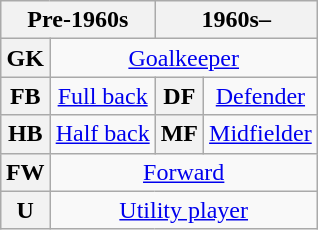<table class="wikitable plainrowheaders" style="text-align:center;margin-left:1em;float:right">
<tr>
<th colspan=2 scope=col>Pre-1960s</th>
<th colspan=2 scope=col>1960s–</th>
</tr>
<tr>
<th>GK</th>
<td colspan=3><a href='#'>Goalkeeper</a></td>
</tr>
<tr>
<th>FB</th>
<td><a href='#'>Full back</a></td>
<th>DF</th>
<td><a href='#'>Defender</a></td>
</tr>
<tr>
<th>HB</th>
<td><a href='#'>Half back</a></td>
<th>MF</th>
<td><a href='#'>Midfielder</a></td>
</tr>
<tr>
<th>FW</th>
<td colspan=3><a href='#'>Forward</a></td>
</tr>
<tr>
<th>U</th>
<td colspan=3><a href='#'>Utility player</a></td>
</tr>
</table>
